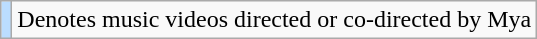<table class="wikitable">
<tr>
<td style="background:#bdf;"></td>
<td>Denotes music videos directed or co-directed by Mya</td>
</tr>
</table>
